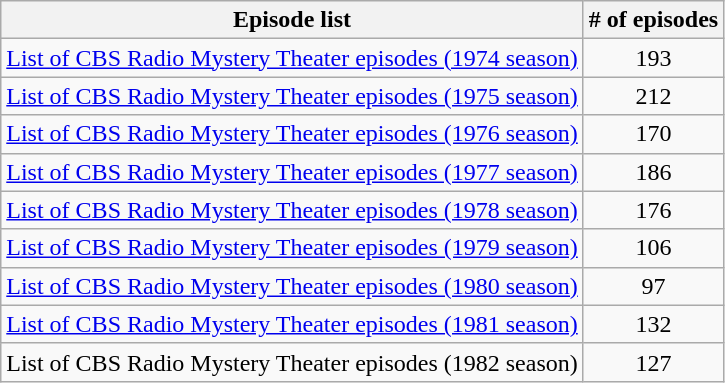<table class="wikitable" style="text-align: center;">
<tr>
<th>Episode list</th>
<th># of episodes</th>
</tr>
<tr>
<td><a href='#'>List of CBS Radio Mystery Theater episodes (1974 season)</a></td>
<td>193</td>
</tr>
<tr>
<td><a href='#'>List of CBS Radio Mystery Theater episodes (1975 season)</a></td>
<td>212</td>
</tr>
<tr>
<td><a href='#'>List of CBS Radio Mystery Theater episodes (1976 season)</a></td>
<td>170</td>
</tr>
<tr>
<td><a href='#'>List of CBS Radio Mystery Theater episodes (1977 season)</a></td>
<td>186</td>
</tr>
<tr>
<td><a href='#'>List of CBS Radio Mystery Theater episodes (1978 season)</a></td>
<td>176</td>
</tr>
<tr>
<td><a href='#'>List of CBS Radio Mystery Theater episodes (1979 season)</a></td>
<td>106</td>
</tr>
<tr>
<td><a href='#'>List of CBS Radio Mystery Theater episodes (1980 season)</a></td>
<td>97</td>
</tr>
<tr>
<td><a href='#'>List of CBS Radio Mystery Theater episodes (1981 season)</a></td>
<td>132</td>
</tr>
<tr>
<td>List of CBS Radio Mystery Theater episodes (1982 season)</td>
<td>127</td>
</tr>
</table>
